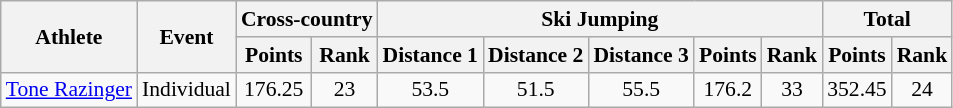<table class="wikitable" style="font-size:90%">
<tr>
<th rowspan="2">Athlete</th>
<th rowspan="2">Event</th>
<th colspan="2">Cross-country</th>
<th colspan="5">Ski Jumping</th>
<th colspan="2">Total</th>
</tr>
<tr>
<th>Points</th>
<th>Rank</th>
<th>Distance 1</th>
<th>Distance 2</th>
<th>Distance 3</th>
<th>Points</th>
<th>Rank</th>
<th>Points</th>
<th>Rank</th>
</tr>
<tr>
<td><a href='#'>Tone Razinger</a></td>
<td rowspan="4">Individual</td>
<td align="center">176.25</td>
<td align="center">23</td>
<td align="center">53.5</td>
<td align="center">51.5</td>
<td align="center">55.5</td>
<td align="center">176.2</td>
<td align="center">33</td>
<td align="center">352.45</td>
<td align="center">24</td>
</tr>
</table>
